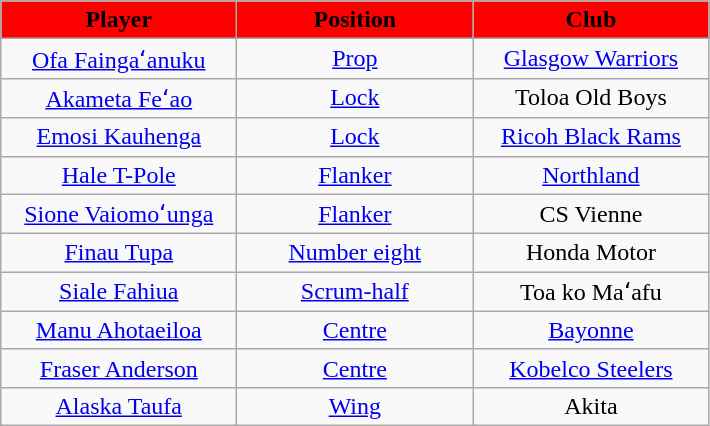<table class="wikitable" style="text-align:center">
<tr>
<td bgcolor="FF0000" style="width:150px"><strong><span>Player</span></strong></td>
<td bgcolor="FF0000" style="width:150px"><strong><span>Position</span></strong></td>
<td bgcolor="FF0000" style="width:150px"><strong><span>Club</span></strong></td>
</tr>
<tr>
<td><a href='#'>Ofa Faingaʻanuku</a></td>
<td><a href='#'>Prop</a></td>
<td> <a href='#'>Glasgow Warriors</a></td>
</tr>
<tr>
<td><a href='#'>Akameta Feʻao</a></td>
<td><a href='#'>Lock</a></td>
<td> Toloa Old Boys</td>
</tr>
<tr>
<td><a href='#'>Emosi Kauhenga</a></td>
<td><a href='#'>Lock</a></td>
<td> <a href='#'>Ricoh Black Rams</a></td>
</tr>
<tr>
<td><a href='#'>Hale T-Pole</a></td>
<td><a href='#'>Flanker</a></td>
<td> <a href='#'>Northland</a></td>
</tr>
<tr>
<td><a href='#'>Sione Vaiomoʻunga</a></td>
<td><a href='#'>Flanker</a></td>
<td> CS Vienne</td>
</tr>
<tr>
<td><a href='#'>Finau Tupa</a></td>
<td><a href='#'>Number eight</a></td>
<td> Honda Motor</td>
</tr>
<tr>
<td><a href='#'>Siale Fahiua</a></td>
<td><a href='#'>Scrum-half</a></td>
<td> Toa ko Maʻafu</td>
</tr>
<tr>
<td><a href='#'>Manu Ahotaeiloa</a></td>
<td><a href='#'>Centre</a></td>
<td> <a href='#'>Bayonne</a></td>
</tr>
<tr>
<td><a href='#'>Fraser Anderson</a></td>
<td><a href='#'>Centre</a></td>
<td> <a href='#'>Kobelco Steelers</a></td>
</tr>
<tr>
<td><a href='#'>Alaska Taufa</a></td>
<td><a href='#'>Wing</a></td>
<td> Akita</td>
</tr>
</table>
